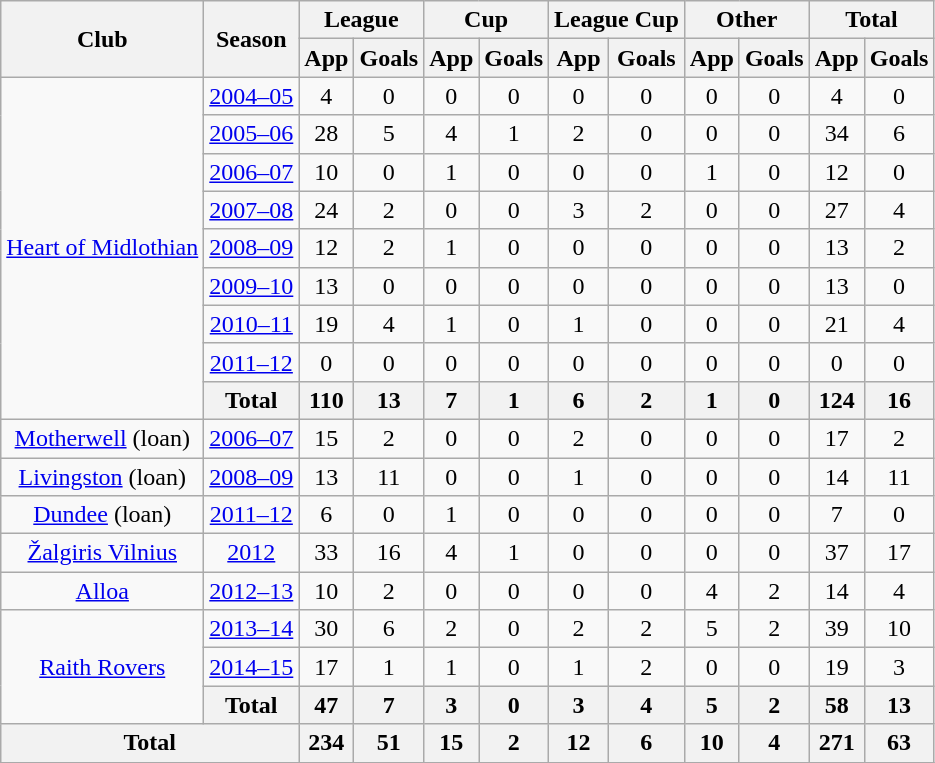<table class="wikitable" style="text-align: center;">
<tr>
<th rowspan=2>Club</th>
<th rowspan=2>Season</th>
<th colspan=2>League</th>
<th colspan=2>Cup</th>
<th colspan=2>League Cup</th>
<th colspan=2>Other</th>
<th colspan=2>Total</th>
</tr>
<tr>
<th>App</th>
<th>Goals</th>
<th>App</th>
<th>Goals</th>
<th>App</th>
<th>Goals</th>
<th>App</th>
<th>Goals</th>
<th>App</th>
<th>Goals</th>
</tr>
<tr>
<td rowspan=9><a href='#'>Heart of Midlothian</a></td>
<td><a href='#'>2004–05</a></td>
<td>4</td>
<td>0</td>
<td>0</td>
<td>0</td>
<td>0</td>
<td>0</td>
<td>0</td>
<td>0</td>
<td>4</td>
<td>0</td>
</tr>
<tr>
<td><a href='#'>2005–06</a></td>
<td>28</td>
<td>5</td>
<td>4</td>
<td>1</td>
<td>2</td>
<td>0</td>
<td>0</td>
<td>0</td>
<td>34</td>
<td>6</td>
</tr>
<tr>
<td><a href='#'>2006–07</a></td>
<td>10</td>
<td>0</td>
<td>1</td>
<td>0</td>
<td>0</td>
<td>0</td>
<td>1</td>
<td>0</td>
<td>12</td>
<td>0</td>
</tr>
<tr>
<td><a href='#'>2007–08</a></td>
<td>24</td>
<td>2</td>
<td>0</td>
<td>0</td>
<td>3</td>
<td>2</td>
<td>0</td>
<td>0</td>
<td>27</td>
<td>4</td>
</tr>
<tr>
<td><a href='#'>2008–09</a></td>
<td>12</td>
<td>2</td>
<td>1</td>
<td>0</td>
<td>0</td>
<td>0</td>
<td>0</td>
<td>0</td>
<td>13</td>
<td>2</td>
</tr>
<tr>
<td><a href='#'>2009–10</a></td>
<td>13</td>
<td>0</td>
<td>0</td>
<td>0</td>
<td>0</td>
<td>0</td>
<td>0</td>
<td>0</td>
<td>13</td>
<td>0</td>
</tr>
<tr>
<td><a href='#'>2010–11</a></td>
<td>19</td>
<td>4</td>
<td>1</td>
<td>0</td>
<td>1</td>
<td>0</td>
<td>0</td>
<td>0</td>
<td>21</td>
<td>4</td>
</tr>
<tr>
<td><a href='#'>2011–12</a></td>
<td>0</td>
<td>0</td>
<td>0</td>
<td>0</td>
<td>0</td>
<td>0</td>
<td>0</td>
<td>0</td>
<td>0</td>
<td>0</td>
</tr>
<tr>
<th>Total</th>
<th>110</th>
<th>13</th>
<th>7</th>
<th>1</th>
<th>6</th>
<th>2</th>
<th>1</th>
<th>0</th>
<th>124</th>
<th>16</th>
</tr>
<tr>
<td><a href='#'>Motherwell</a> (loan)</td>
<td><a href='#'>2006–07</a></td>
<td>15</td>
<td>2</td>
<td>0</td>
<td>0</td>
<td>2</td>
<td>0</td>
<td>0</td>
<td>0</td>
<td>17</td>
<td>2</td>
</tr>
<tr>
<td><a href='#'>Livingston</a> (loan)</td>
<td><a href='#'>2008–09</a></td>
<td>13</td>
<td>11</td>
<td>0</td>
<td>0</td>
<td>1</td>
<td>0</td>
<td>0</td>
<td>0</td>
<td>14</td>
<td>11</td>
</tr>
<tr>
<td><a href='#'>Dundee</a> (loan)</td>
<td><a href='#'>2011–12</a></td>
<td>6</td>
<td>0</td>
<td>1</td>
<td>0</td>
<td>0</td>
<td>0</td>
<td>0</td>
<td>0</td>
<td>7</td>
<td>0</td>
</tr>
<tr>
<td><a href='#'>Žalgiris Vilnius</a></td>
<td><a href='#'>2012</a></td>
<td>33</td>
<td>16</td>
<td>4</td>
<td>1</td>
<td>0</td>
<td>0</td>
<td>0</td>
<td>0</td>
<td>37</td>
<td>17</td>
</tr>
<tr>
<td><a href='#'>Alloa</a></td>
<td><a href='#'>2012–13</a></td>
<td>10</td>
<td>2</td>
<td>0</td>
<td>0</td>
<td>0</td>
<td>0</td>
<td>4</td>
<td>2</td>
<td>14</td>
<td>4</td>
</tr>
<tr>
<td rowspan=3><a href='#'>Raith Rovers</a></td>
<td><a href='#'>2013–14</a></td>
<td>30</td>
<td>6</td>
<td>2</td>
<td>0</td>
<td>2</td>
<td>2</td>
<td>5</td>
<td>2</td>
<td>39</td>
<td>10</td>
</tr>
<tr>
<td><a href='#'>2014–15</a></td>
<td>17</td>
<td>1</td>
<td>1</td>
<td>0</td>
<td>1</td>
<td>2</td>
<td>0</td>
<td>0</td>
<td>19</td>
<td>3</td>
</tr>
<tr>
<th>Total</th>
<th>47</th>
<th>7</th>
<th>3</th>
<th>0</th>
<th>3</th>
<th>4</th>
<th>5</th>
<th>2</th>
<th>58</th>
<th>13</th>
</tr>
<tr>
<th colspan=2>Total</th>
<th>234</th>
<th>51</th>
<th>15</th>
<th>2</th>
<th>12</th>
<th>6</th>
<th>10</th>
<th>4</th>
<th>271</th>
<th>63</th>
</tr>
<tr>
</tr>
</table>
